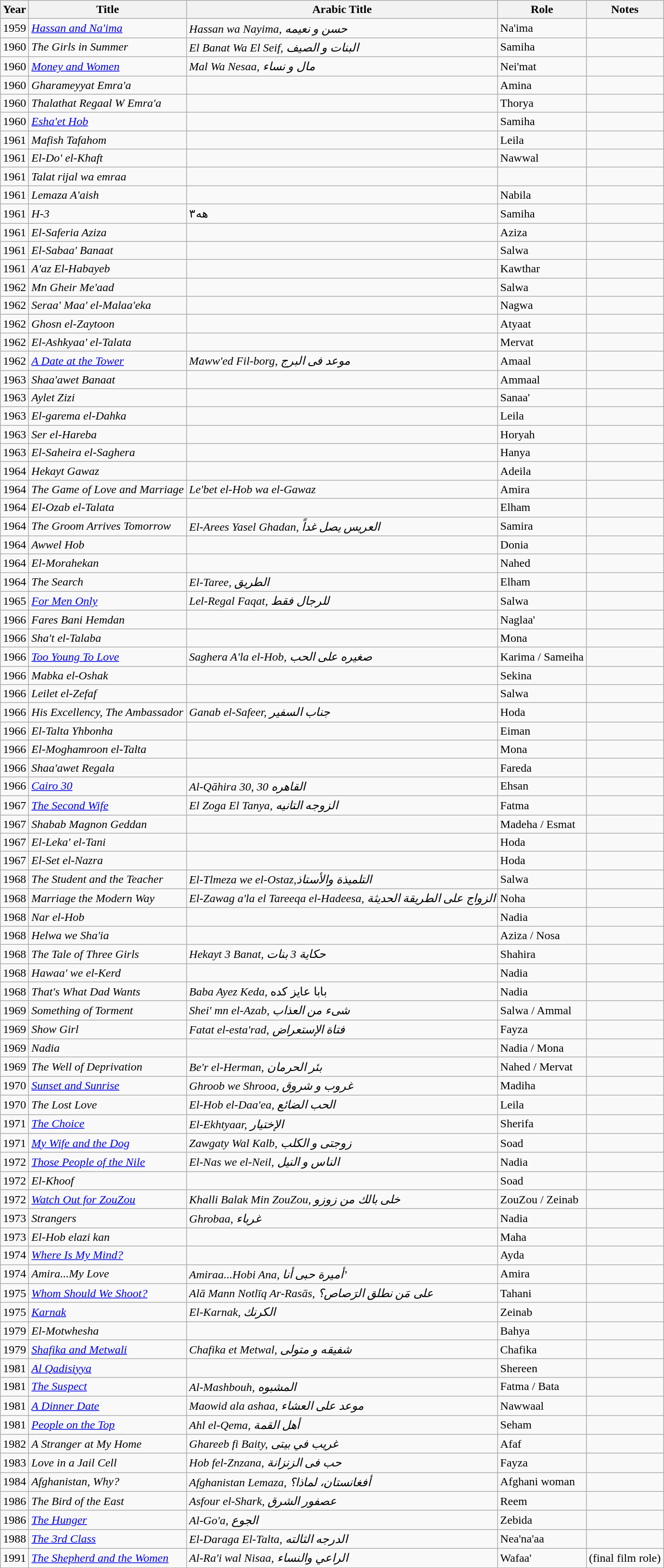<table class="wikitable sortable">
<tr>
<th>Year</th>
<th>Title</th>
<th>Arabic Title</th>
<th>Role</th>
<th class="unsortable">Notes</th>
</tr>
<tr>
<td>1959</td>
<td><em><a href='#'>Hassan and Na'ima</a></em></td>
<td><em>Hassan wa Nayima, حسن و نعيمه </em></td>
<td>Na'ima</td>
<td></td>
</tr>
<tr>
<td>1960</td>
<td><em>The Girls in Summer</em></td>
<td><em>El Banat Wa El Seif, البنات و الصيف</em></td>
<td>Samiha</td>
<td></td>
</tr>
<tr>
<td>1960</td>
<td><em><a href='#'>Money and Women</a></em></td>
<td><em>Mal Wa Nesaa, مال و نساء</em></td>
<td>Nei'mat</td>
<td></td>
</tr>
<tr>
<td>1960</td>
<td><em>Gharameyyat Emra'a</em></td>
<td></td>
<td>Amina</td>
<td></td>
</tr>
<tr>
<td>1960</td>
<td><em>Thalathat Regaal W Emra'a</em></td>
<td></td>
<td>Thorya</td>
<td></td>
</tr>
<tr>
<td>1960</td>
<td><em><a href='#'>Esha'et Hob</a></em></td>
<td></td>
<td>Samiha</td>
<td></td>
</tr>
<tr>
<td>1961</td>
<td><em>Mafish Tafahom</em></td>
<td></td>
<td>Leila</td>
<td></td>
</tr>
<tr>
<td>1961</td>
<td><em>El-Do' el-Khaft</em></td>
<td></td>
<td>Nawwal</td>
<td></td>
</tr>
<tr>
<td>1961</td>
<td><em>Talat rijal wa emraa</em></td>
<td></td>
<td></td>
<td></td>
</tr>
<tr>
<td>1961</td>
<td><em>Lemaza A'aish</em></td>
<td></td>
<td>Nabila</td>
<td></td>
</tr>
<tr>
<td>1961</td>
<td><em>H-3</em></td>
<td>هه٣</td>
<td>Samiha</td>
<td></td>
</tr>
<tr>
<td>1961</td>
<td><em>El-Saferia Aziza</em></td>
<td></td>
<td>Aziza</td>
<td></td>
</tr>
<tr>
<td>1961</td>
<td><em>El-Sabaa' Banaat</em></td>
<td></td>
<td>Salwa</td>
<td></td>
</tr>
<tr>
<td>1961</td>
<td><em>A'az El-Habayeb</em></td>
<td></td>
<td>Kawthar</td>
<td></td>
</tr>
<tr>
<td>1962</td>
<td><em>Mn Gheir Me'aad</em></td>
<td></td>
<td>Salwa</td>
<td></td>
</tr>
<tr>
<td>1962</td>
<td><em>Seraa' Maa' el-Malaa'eka</em></td>
<td></td>
<td>Nagwa</td>
<td></td>
</tr>
<tr>
<td>1962</td>
<td><em>Ghosn el-Zaytoon</em></td>
<td></td>
<td>Atyaat</td>
<td></td>
</tr>
<tr>
<td>1962</td>
<td><em>El-Ashkyaa' el-Talata</em></td>
<td></td>
<td>Mervat</td>
<td></td>
</tr>
<tr>
<td>1962</td>
<td><em><a href='#'>A Date at the Tower</a></em></td>
<td><em>Maww'ed Fil-borg, موعد فى البرج</em></td>
<td>Amaal</td>
<td></td>
</tr>
<tr>
<td>1963</td>
<td><em>Shaa'awet Banaat</em></td>
<td></td>
<td>Ammaal</td>
<td></td>
</tr>
<tr>
<td>1963</td>
<td><em>Aylet Zizi</em></td>
<td></td>
<td>Sanaa'</td>
<td></td>
</tr>
<tr>
<td>1963</td>
<td><em>El-garema el-Dahka</em></td>
<td></td>
<td>Leila</td>
<td></td>
</tr>
<tr>
<td>1963</td>
<td><em>Ser el-Hareba</em></td>
<td></td>
<td>Horyah</td>
<td></td>
</tr>
<tr>
<td>1963</td>
<td><em>El-Saheira el-Saghera</em></td>
<td></td>
<td>Hanya</td>
<td></td>
</tr>
<tr>
<td>1964</td>
<td><em>Hekayt Gawaz</em></td>
<td></td>
<td>Adeila</td>
<td></td>
</tr>
<tr>
<td>1964</td>
<td><em>The Game of Love and Marriage</em></td>
<td><em>Le'bet el-Hob wa el-Gawaz</em></td>
<td>Amira</td>
<td></td>
</tr>
<tr>
<td>1964</td>
<td><em>El-Ozab el-Talata</em></td>
<td></td>
<td>Elham</td>
<td></td>
</tr>
<tr>
<td>1964</td>
<td><em>The Groom Arrives Tomorrow</em></td>
<td><em>El-Arees Yasel Ghadan, العريس يصل غداً</em></td>
<td>Samira</td>
<td></td>
</tr>
<tr>
<td>1964</td>
<td><em>Awwel Hob</em></td>
<td></td>
<td>Donia</td>
<td></td>
</tr>
<tr>
<td>1964</td>
<td><em>El-Morahekan</em></td>
<td></td>
<td>Nahed</td>
<td></td>
</tr>
<tr>
<td>1964</td>
<td><em>The Search</em></td>
<td><em>El-Taree, الطريق</em></td>
<td>Elham</td>
<td></td>
</tr>
<tr>
<td>1965</td>
<td><em><a href='#'>For Men Only</a></em></td>
<td><em>Lel-Regal Faqat, للرجال فقط</em></td>
<td>Salwa</td>
<td></td>
</tr>
<tr>
<td>1966</td>
<td><em>Fares Bani Hemdan</em></td>
<td></td>
<td>Naglaa'</td>
<td></td>
</tr>
<tr>
<td>1966</td>
<td><em>Sha't el-Talaba</em></td>
<td></td>
<td>Mona</td>
<td></td>
</tr>
<tr>
<td>1966</td>
<td><em><a href='#'>Too Young To Love</a></em></td>
<td><em>Saghera A'la el-Hob, صغيره على الحب</em></td>
<td>Karima / Sameiha</td>
<td></td>
</tr>
<tr>
<td>1966</td>
<td><em>Mabka el-Oshak</em></td>
<td></td>
<td>Sekina</td>
<td></td>
</tr>
<tr>
<td>1966</td>
<td><em>Leilet el-Zefaf</em></td>
<td></td>
<td>Salwa</td>
<td></td>
</tr>
<tr>
<td>1966</td>
<td><em>His Excellency, The Ambassador</em></td>
<td><em>Ganab el-Safeer, جناب السفير</em></td>
<td>Hoda</td>
<td></td>
</tr>
<tr>
<td>1966</td>
<td><em>El-Talta Yhbonha</em></td>
<td></td>
<td>Eiman</td>
<td></td>
</tr>
<tr>
<td>1966</td>
<td><em>El-Moghamroon el-Talta</em></td>
<td></td>
<td>Mona</td>
<td></td>
</tr>
<tr>
<td>1966</td>
<td><em>Shaa'awet Regala</em></td>
<td></td>
<td>Fareda</td>
<td></td>
</tr>
<tr>
<td>1966</td>
<td><em><a href='#'>Cairo 30</a></em></td>
<td><em>Al-Qāhira 30, القاهره 30</em></td>
<td>Ehsan</td>
<td></td>
</tr>
<tr>
<td>1967</td>
<td><em><a href='#'>The Second Wife</a></em></td>
<td><em>El Zoga El Tanya, الزوجه التانيه</em></td>
<td>Fatma</td>
<td></td>
</tr>
<tr>
<td>1967</td>
<td><em>Shabab Magnon Geddan</em></td>
<td></td>
<td>Madeha / Esmat</td>
<td></td>
</tr>
<tr>
<td>1967</td>
<td><em>El-Leka' el-Tani</em></td>
<td></td>
<td>Hoda</td>
<td></td>
</tr>
<tr>
<td>1967</td>
<td><em>El-Set el-Nazra</em></td>
<td></td>
<td>Hoda</td>
<td></td>
</tr>
<tr>
<td>1968</td>
<td><em>The Student and the Teacher</em></td>
<td><em>El-Tlmeza we el-Ostaz,التلميذة والأستاذ</em></td>
<td>Salwa</td>
<td></td>
</tr>
<tr>
<td>1968</td>
<td><em>Marriage the Modern Way</em></td>
<td><em>El-Zawag a'la el Tareeqa el-Hadeesa, الزواج على الطريقة الحديثة</em></td>
<td>Noha</td>
<td></td>
</tr>
<tr>
<td>1968</td>
<td><em>Nar el-Hob</em></td>
<td></td>
<td>Nadia</td>
<td></td>
</tr>
<tr>
<td>1968</td>
<td><em>Helwa we Sha'ia</em></td>
<td></td>
<td>Aziza / Nosa</td>
<td></td>
</tr>
<tr>
<td>1968</td>
<td><em>The Tale of Three Girls</em></td>
<td><em>Hekayt 3 Banat, حكاية 3 بنات</em></td>
<td>Shahira</td>
<td></td>
</tr>
<tr>
<td>1968</td>
<td><em>Hawaa' we el-Kerd</em></td>
<td></td>
<td>Nadia</td>
<td></td>
</tr>
<tr>
<td>1968</td>
<td><em>That's What Dad Wants</em></td>
<td><em>Baba Ayez Keda</em>, بابا عايز كده</td>
<td>Nadia</td>
<td></td>
</tr>
<tr>
<td>1969</td>
<td><em>Something of Torment</em></td>
<td><em>Shei' mn el-Azab, شىء من العذاب</em></td>
<td>Salwa / Ammal</td>
<td></td>
</tr>
<tr>
<td>1969</td>
<td><em>Show Girl</em></td>
<td><em>Fatat el-esta'rad</em>, <em>فتاة الإستعراض</em></td>
<td>Fayza</td>
<td></td>
</tr>
<tr>
<td>1969</td>
<td><em>Nadia</em></td>
<td></td>
<td>Nadia / Mona</td>
<td></td>
</tr>
<tr>
<td>1969</td>
<td><em>The Well of Deprivation</em></td>
<td><em>Be'r el-Herman, بئر الحرمان</em></td>
<td>Nahed / Mervat</td>
<td></td>
</tr>
<tr>
<td>1970</td>
<td><em><a href='#'>Sunset and Sunrise</a></em></td>
<td><em>Ghroob we Shrooa, غروب و شروق</em></td>
<td>Madiha</td>
<td></td>
</tr>
<tr>
<td>1970</td>
<td><em>The Lost Love</em></td>
<td><em>El-Hob el-Daa'ea, الحب الضائع</em></td>
<td>Leila</td>
<td></td>
</tr>
<tr>
<td>1971</td>
<td><em><a href='#'>The Choice</a></em></td>
<td><em>El-Ekhtyaar, الإختيار</em></td>
<td>Sherifa</td>
<td></td>
</tr>
<tr>
<td>1971</td>
<td><em><a href='#'>My Wife and the Dog</a></em></td>
<td><em>Zawgaty Wal Kalb, زوجتى و الكلب</em></td>
<td>Soad</td>
<td></td>
</tr>
<tr>
<td>1972</td>
<td><em><a href='#'>Those People of the Nile</a></em></td>
<td><em>El-Nas we el-Neil, الناس و النيل</em></td>
<td>Nadia</td>
<td></td>
</tr>
<tr>
<td>1972</td>
<td><em>El-Khoof</em></td>
<td></td>
<td>Soad</td>
<td></td>
</tr>
<tr>
<td>1972</td>
<td><em><a href='#'>Watch Out for ZouZou</a></em></td>
<td><em>Khalli Balak Min ZouZou, خلى بالك من زوزو</em></td>
<td>ZouZou / Zeinab</td>
<td></td>
</tr>
<tr>
<td>1973</td>
<td><em>Strangers</em></td>
<td><em>Ghrobaa, غرباء</em></td>
<td>Nadia</td>
<td></td>
</tr>
<tr>
<td>1973</td>
<td><em>El-Hob elazi kan</em></td>
<td></td>
<td>Maha</td>
<td></td>
</tr>
<tr>
<td>1974</td>
<td><em><a href='#'>Where Is My Mind?</a></em></td>
<td></td>
<td>Ayda</td>
<td></td>
</tr>
<tr>
<td>1974</td>
<td><em>Amira...My Love</em></td>
<td><em>Amiraa...Hobi Ana, أميرة حبى أنا’</em></td>
<td>Amira</td>
<td></td>
</tr>
<tr>
<td>1975</td>
<td><em><a href='#'>Whom Should We Shoot?</a></em></td>
<td><em>Alā Mann Notlīq Ar-Rasās, على مَن نطلق الرَصاص؟</em></td>
<td>Tahani</td>
<td></td>
</tr>
<tr>
<td>1975</td>
<td><em><a href='#'>Karnak</a></em></td>
<td><em>El-Karnak, الكرنك</em></td>
<td>Zeinab</td>
<td></td>
</tr>
<tr>
<td>1979</td>
<td><em>El-Motwhesha</em></td>
<td></td>
<td>Bahya</td>
<td></td>
</tr>
<tr>
<td>1979</td>
<td><em><a href='#'>Shafika and Metwali</a></em></td>
<td><em>Chafika et Metwal, شفيقه و متولى </em></td>
<td>Chafika</td>
<td></td>
</tr>
<tr>
<td>1981</td>
<td><em><a href='#'>Al Qadisiyya</a></em></td>
<td></td>
<td>Shereen</td>
<td></td>
</tr>
<tr>
<td>1981</td>
<td><em><a href='#'>The Suspect</a></em></td>
<td><em>Al-Mashbouh, المشبوه</em></td>
<td>Fatma / Bata</td>
<td></td>
</tr>
<tr>
<td>1981</td>
<td><em><a href='#'>A Dinner Date</a></em></td>
<td><em>Maowid ala ashaa, موعد على العشاء</em></td>
<td>Nawwaal</td>
<td></td>
</tr>
<tr>
<td>1981</td>
<td><em><a href='#'>People on the Top</a></em></td>
<td><em>Ahl el-Qema, أهل القمة</em></td>
<td>Seham</td>
<td></td>
</tr>
<tr>
<td>1982</td>
<td><em>A Stranger at My Home</em></td>
<td><em>Ghareeb fi Baity, غريب في بيتى</em></td>
<td>Afaf</td>
<td></td>
</tr>
<tr>
<td>1983</td>
<td><em>Love in a Jail Cell</em></td>
<td><em>Hob fel-Znzana, حب فى الزنزانة</em></td>
<td>Fayza</td>
<td></td>
</tr>
<tr>
<td>1984</td>
<td><em>Afghanistan, Why?</em></td>
<td><em>Afghanistan Lemaza, أفغانستان، لماذا؟</em></td>
<td>Afghani woman</td>
<td></td>
</tr>
<tr>
<td>1986</td>
<td><em>The Bird of the East</em></td>
<td><em>Asfour el-Shark, عصفور الشرق</em></td>
<td>Reem</td>
<td></td>
</tr>
<tr>
<td>1986</td>
<td><em><a href='#'>The Hunger</a></em></td>
<td><em>Al-Go'a</em>, <em>الجوع</em></td>
<td>Zebida</td>
<td></td>
</tr>
<tr>
<td>1988</td>
<td><em><a href='#'>The 3rd Class</a></em></td>
<td><em>El-Daraga El-Talta, الدرجه الثالته </em></td>
<td>Nea'na'aa</td>
<td></td>
</tr>
<tr>
<td>1991</td>
<td><em><a href='#'>The Shepherd and the Women</a></em></td>
<td><em>Al-Ra'i wal Nisaa, الراعي والنساء</em></td>
<td>Wafaa'</td>
<td>(final film role)</td>
</tr>
</table>
